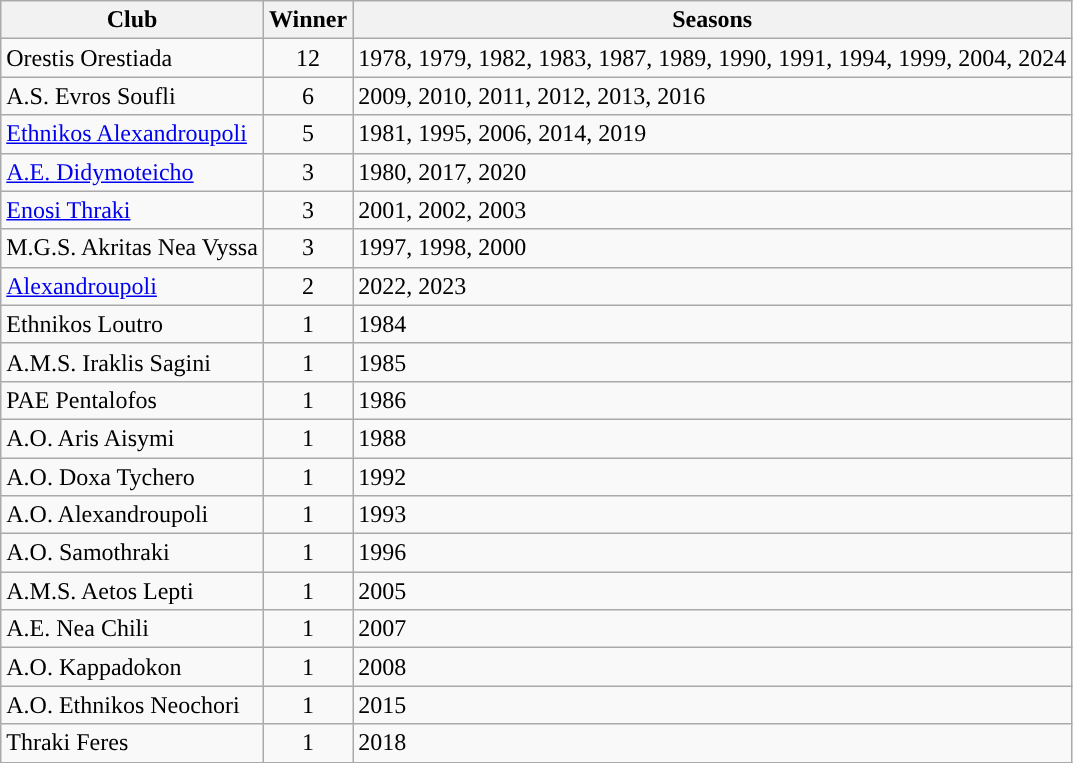<table class="wikitable sortable" style="text-align: left">
<tr>
<th class="unsortable">Club</th>
<th>Winner</th>
<th>Seasons</th>
</tr>
<tr>
<td>Orestis Orestiada</td>
<td align="center">12</td>
<td>1978, 1979, 1982, 1983, 1987, 1989, 1990, 1991, 1994, 1999, 2004, 2024</td>
</tr>
<tr>
<td>A.S. Evros Soufli</td>
<td align="center">6</td>
<td>2009, 2010, 2011, 2012, 2013, 2016</td>
</tr>
<tr>
<td><a href='#'>Ethnikos Alexandroupoli</a></td>
<td align="center">5</td>
<td>1981, 1995, 2006, 2014, 2019</td>
</tr>
<tr>
<td><a href='#'>A.E. Didymoteicho</a></td>
<td align="center">3</td>
<td>1980, 2017, 2020</td>
</tr>
<tr>
<td><a href='#'>Enosi Thraki</a></td>
<td align="center">3</td>
<td>2001, 2002, 2003</td>
</tr>
<tr>
<td>M.G.S. Akritas Nea Vyssa</td>
<td align="center">3</td>
<td>1997, 1998, 2000</td>
</tr>
<tr>
<td><a href='#'>Alexandroupoli</a></td>
<td align="center">2</td>
<td>2022, 2023</td>
</tr>
<tr>
<td>Ethnikos Loutro</td>
<td align="center">1</td>
<td>1984</td>
</tr>
<tr>
<td>A.M.S. Iraklis Sagini</td>
<td align="center">1</td>
<td>1985</td>
</tr>
<tr>
<td>PAE Pentalofos</td>
<td align="center">1</td>
<td>1986</td>
</tr>
<tr>
<td>A.O. Aris Aisymi</td>
<td align="center">1</td>
<td>1988</td>
</tr>
<tr>
<td>A.O. Doxa Tychero</td>
<td align="center">1</td>
<td>1992</td>
</tr>
<tr>
<td>A.O. Alexandroupoli</td>
<td align="center">1</td>
<td>1993</td>
</tr>
<tr>
<td>A.O. Samothraki</td>
<td align="center">1</td>
<td>1996</td>
</tr>
<tr>
<td>A.M.S. Aetos Lepti</td>
<td align="center">1</td>
<td>2005</td>
</tr>
<tr>
<td>A.E. Nea Chili</td>
<td align="center">1</td>
<td>2007</td>
</tr>
<tr>
<td>A.O. Kappadokon</td>
<td align="center">1</td>
<td>2008</td>
</tr>
<tr>
<td>A.O. Ethnikos Neochori</td>
<td align="center">1</td>
<td>2015</td>
</tr>
<tr>
<td>Thraki Feres</td>
<td align="center">1</td>
<td>2018</td>
</tr>
</table>
